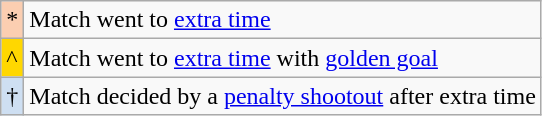<table class=wikitable>
<tr>
<td style=background:#fbceb1;>*</td>
<td>Match went to <a href='#'>extra time</a></td>
</tr>
<tr>
<td style=background:gold;>^</td>
<td>Match went to <a href='#'>extra time</a> with <a href='#'>golden goal</a></td>
</tr>
<tr>
<td style=background:#cedff2;>†</td>
<td>Match decided by a <a href='#'>penalty shootout</a> after extra time</td>
</tr>
</table>
